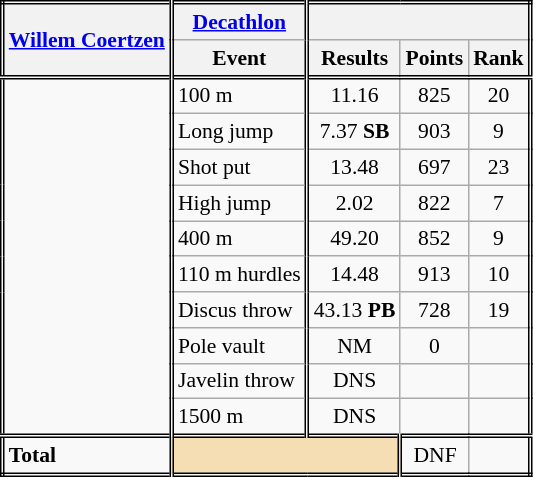<table class=wikitable style="font-size:90%; border: double;">
<tr>
<th style="border-right:double" rowspan="2"><a href='#'>Willem Coertzen</a></th>
<th style="border-right:double"><a href='#'>Decathlon</a></th>
<th colspan="3"></th>
</tr>
<tr>
<th style="border-right:double">Event</th>
<th>Results</th>
<th>Points</th>
<th>Rank</th>
</tr>
<tr style="border-top: double;">
<td style="border-right:double" rowspan="10"></td>
<td style="border-right:double">100 m</td>
<td align=center>11.16</td>
<td align=center>825</td>
<td align=center>20</td>
</tr>
<tr>
<td style="border-right:double">Long jump</td>
<td align=center>7.37 <strong>SB</strong></td>
<td align=center>903</td>
<td align=center>9</td>
</tr>
<tr>
<td style="border-right:double">Shot put</td>
<td align=center>13.48</td>
<td align=center>697</td>
<td align=center>23</td>
</tr>
<tr>
<td style="border-right:double">High jump</td>
<td align=center>2.02</td>
<td align=center>822</td>
<td align=center>7</td>
</tr>
<tr>
<td style="border-right:double">400 m</td>
<td align=center>49.20</td>
<td align=center>852</td>
<td align=center>9</td>
</tr>
<tr>
<td style="border-right:double">110 m hurdles</td>
<td align=center>14.48</td>
<td align=center>913</td>
<td align=center>10</td>
</tr>
<tr>
<td style="border-right:double">Discus throw</td>
<td align=center>43.13 <strong>PB</strong></td>
<td align=center>728</td>
<td align=center>19</td>
</tr>
<tr>
<td style="border-right:double">Pole vault</td>
<td align=center>NM</td>
<td align=center>0</td>
<td align=center></td>
</tr>
<tr>
<td style="border-right:double">Javelin throw</td>
<td align=center>DNS</td>
<td align=center></td>
<td align=center></td>
</tr>
<tr>
<td style="border-right:double">1500 m</td>
<td align=center>DNS</td>
<td align=center></td>
<td align=center></td>
</tr>
<tr style="border-top: double;">
<td style="border-right:double"><strong>Total</strong></td>
<td colspan="2" style="background:wheat; border-right:double;"></td>
<td align=center>DNF</td>
<td align=center></td>
</tr>
</table>
